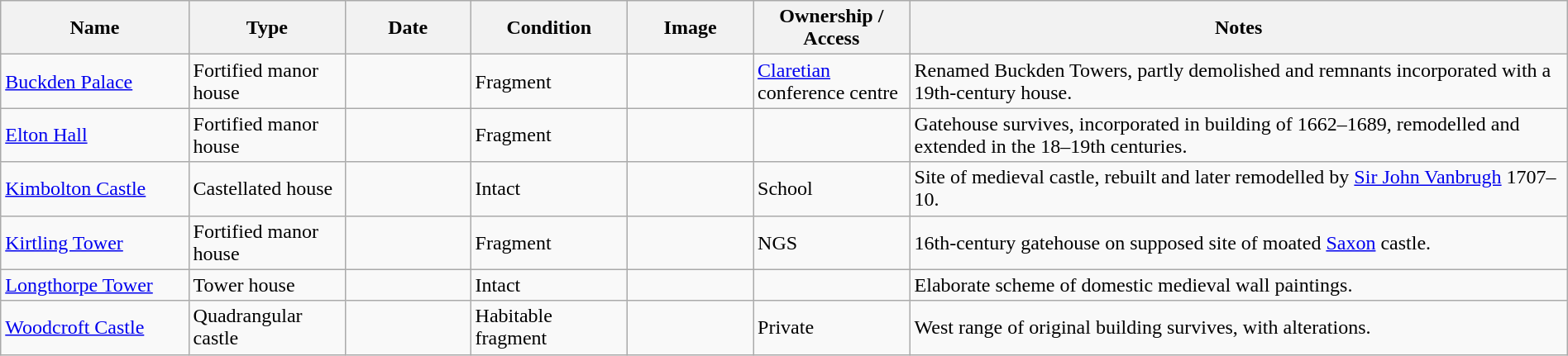<table class="wikitable sortable sticky-header" width="100%">
<tr>
<th width="12%">Name</th>
<th width="10%">Type</th>
<th width="8%">Date</th>
<th width="10%">Condition</th>
<th class="unsortable" width="94">Image</th>
<th width="10%">Ownership / Access</th>
<th class="unsortable">Notes</th>
</tr>
<tr>
<td><a href='#'>Buckden Palace</a></td>
<td>Fortified manor house</td>
<td></td>
<td>Fragment</td>
<td></td>
<td><a href='#'>Claretian</a> conference centre</td>
<td>Renamed Buckden Towers, partly demolished and remnants incorporated with a 19th-century house.</td>
</tr>
<tr>
<td><a href='#'>Elton Hall</a></td>
<td>Fortified manor house</td>
<td></td>
<td>Fragment</td>
<td></td>
<td></td>
<td>Gatehouse survives, incorporated in building of 1662–1689, remodelled and extended in the 18–19th centuries.</td>
</tr>
<tr>
<td><a href='#'>Kimbolton Castle</a></td>
<td>Castellated house</td>
<td></td>
<td>Intact</td>
<td></td>
<td>School</td>
<td>Site of medieval castle, rebuilt and later remodelled by <a href='#'>Sir John Vanbrugh</a> 1707–10.</td>
</tr>
<tr>
<td><a href='#'>Kirtling Tower</a></td>
<td>Fortified manor house</td>
<td></td>
<td>Fragment</td>
<td></td>
<td>NGS</td>
<td>16th-century gatehouse on supposed site of moated <a href='#'>Saxon</a> castle.</td>
</tr>
<tr>
<td><a href='#'>Longthorpe Tower</a></td>
<td>Tower house</td>
<td></td>
<td>Intact</td>
<td></td>
<td></td>
<td>Elaborate scheme of domestic medieval wall paintings.</td>
</tr>
<tr>
<td><a href='#'>Woodcroft Castle</a></td>
<td>Quadrangular castle</td>
<td></td>
<td>Habitable fragment</td>
<td></td>
<td>Private</td>
<td>West range of original building survives, with alterations.</td>
</tr>
</table>
